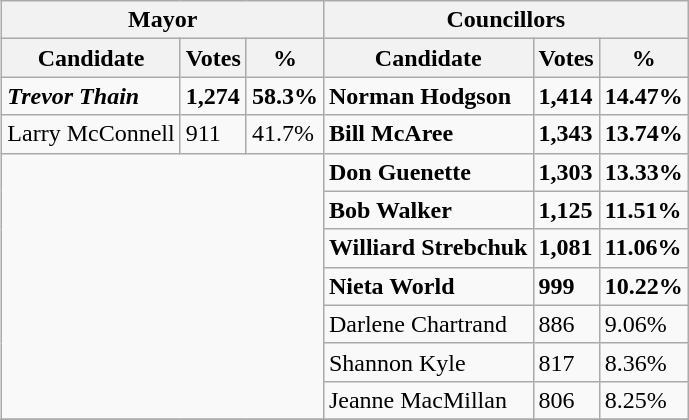<table class="wikitable collapsible collapsed" align="right">
<tr>
<th colspan=3>Mayor</th>
<th colspan=3>Councillors</th>
</tr>
<tr>
<th>Candidate</th>
<th>Votes</th>
<th>%</th>
<th>Candidate</th>
<th>Votes</th>
<th>%</th>
</tr>
<tr>
<td><strong><em>Trevor Thain</em></strong></td>
<td><strong>1,274</strong></td>
<td><strong>58.3%</strong></td>
<td><strong>Norman Hodgson</strong></td>
<td><strong>1,414</strong></td>
<td><strong>14.47%</strong></td>
</tr>
<tr>
<td>Larry McConnell</td>
<td>911</td>
<td>41.7%</td>
<td><strong>Bill McAree</strong></td>
<td><strong>1,343</strong></td>
<td><strong>13.74%</strong></td>
</tr>
<tr>
<td rowspan=7 colspan=3></td>
<td><strong>Don Guenette</strong></td>
<td><strong>1,303</strong></td>
<td><strong>13.33%</strong></td>
</tr>
<tr>
<td><strong>Bob Walker</strong></td>
<td><strong>1,125</strong></td>
<td><strong>11.51%</strong></td>
</tr>
<tr>
<td><strong>Williard Strebchuk</strong></td>
<td><strong>1,081</strong></td>
<td><strong>11.06%</strong></td>
</tr>
<tr>
<td><strong>Nieta World</strong></td>
<td><strong>999</strong></td>
<td><strong>10.22%</strong></td>
</tr>
<tr>
<td>Darlene Chartrand</td>
<td>886</td>
<td>9.06%</td>
</tr>
<tr>
<td>Shannon Kyle</td>
<td>817</td>
<td>8.36%</td>
</tr>
<tr>
<td>Jeanne MacMillan</td>
<td>806</td>
<td>8.25%</td>
</tr>
<tr>
</tr>
</table>
